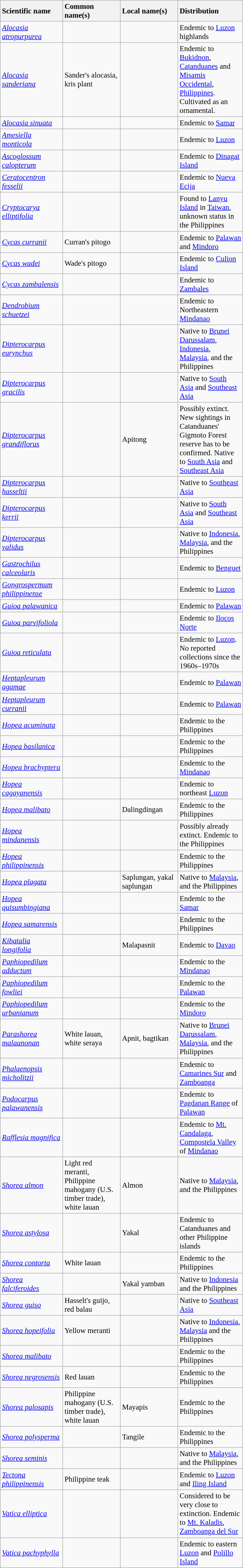<table class="wikitable sortable" style="font-size: 95%; text-align: left">
<tr>
<th style="text-align: left;" width="120">Scientific name</th>
<th style="text-align: left;" width="110">Common name(s)</th>
<th style="text-align: left;" width="110">Local name(s)</th>
<th style="text-align: left;" width="125">Distribution</th>
</tr>
<tr>
<td><em><a href='#'>Alocasia atropurpurea</a></em></td>
<td></td>
<td></td>
<td>Endemic to <a href='#'>Luzon</a> highlands</td>
</tr>
<tr>
<td><em><a href='#'>Alocasia sanderiana</a></em></td>
<td>Sander's alocasia, kris plant</td>
<td></td>
<td>Endemic to <a href='#'>Bukidnon</a>, <a href='#'>Catanduanes</a> and <a href='#'>Misamis Occidental</a>, <a href='#'>Philippines</a>. Cultivated as an ornamental.</td>
</tr>
<tr>
<td><em><a href='#'>Alocasia sinuata</a></em></td>
<td></td>
<td></td>
<td>Endemic to <a href='#'>Samar</a></td>
</tr>
<tr>
<td><em><a href='#'>Amesiella monticola</a></em></td>
<td></td>
<td></td>
<td>Endemic to <a href='#'>Luzon</a></td>
</tr>
<tr>
<td><em><a href='#'>Ascoglossum calopterum</a></em></td>
<td></td>
<td></td>
<td>Endemic to <a href='#'>Dinagat Island</a></td>
</tr>
<tr>
<td><em><a href='#'>Ceratocentron fesselii</a></em></td>
<td></td>
<td></td>
<td>Endemic to <a href='#'>Nueva Ecija</a></td>
</tr>
<tr>
<td><em><a href='#'>Cryptocarya elliptifolia</a></em></td>
<td></td>
<td></td>
<td>Found to <a href='#'>Lanyu Island</a> in <a href='#'>Taiwan</a>, unknown status in the Philippines</td>
</tr>
<tr>
<td><em><a href='#'>Cycas curranii</a></em></td>
<td>Curran's pitogo</td>
<td></td>
<td>Endemic to <a href='#'>Palawan</a> and <a href='#'>Mindoro</a></td>
</tr>
<tr>
<td><em><a href='#'>Cycas wadei</a></em></td>
<td>Wade's pitogo</td>
<td></td>
<td>Endemic to <a href='#'>Culion Island</a></td>
</tr>
<tr>
<td><em><a href='#'>Cycas zambalensis</a></em></td>
<td></td>
<td></td>
<td>Endemic to <a href='#'>Zambales</a></td>
</tr>
<tr>
<td><em><a href='#'>Dendrobium schuetzei</a></em></td>
<td></td>
<td></td>
<td>Endemic to Northeastern <a href='#'>Mindanao</a></td>
</tr>
<tr>
<td><em><a href='#'>Dipterocarpus eurynchus</a></em></td>
<td></td>
<td></td>
<td>Native to <a href='#'>Brunei Darussalam</a>, <a href='#'>Indonesia</a>, <a href='#'>Malaysia</a>, and the Philippines</td>
</tr>
<tr>
<td><em><a href='#'>Dipterocarpus gracilis</a></em></td>
<td></td>
<td></td>
<td>Native to <a href='#'>South Asia</a> and <a href='#'>Southeast Asia</a></td>
</tr>
<tr>
<td><em><a href='#'>Dipterocarpus grandiflorus</a></em></td>
<td></td>
<td>Apitong</td>
<td>Possibly extinct. New sightings in Catanduanes' Gigmoto Forest reserve has to be confirmed. Native to <a href='#'>South Asia</a> and <a href='#'>Southeast Asia</a></td>
</tr>
<tr>
<td><em><a href='#'>Dipterocarpus hasseltii</a></em></td>
<td></td>
<td></td>
<td>Native to <a href='#'>Southeast Asia</a></td>
</tr>
<tr>
<td><em><a href='#'>Dipterocarpus kerrii</a></em></td>
<td></td>
<td></td>
<td>Native to <a href='#'>South Asia</a> and <a href='#'>Southeast Asia</a></td>
</tr>
<tr>
<td><em><a href='#'>Dipterocarpus validus</a></em></td>
<td></td>
<td></td>
<td>Native to <a href='#'>Indonesia</a>, <a href='#'>Malaysia</a>, and the Philippines</td>
</tr>
<tr>
<td><em><a href='#'>Gastrochilus calceolaris</a></em></td>
<td></td>
<td></td>
<td>Endemic to <a href='#'>Benguet</a></td>
</tr>
<tr>
<td><em><a href='#'>Gongrospermum philippinense</a></em></td>
<td></td>
<td></td>
<td>Endemic to <a href='#'>Luzon</a></td>
</tr>
<tr>
<td><em><a href='#'>Guioa palawanica</a></em></td>
<td></td>
<td></td>
<td>Endemic to <a href='#'>Palawan</a></td>
</tr>
<tr>
<td><em><a href='#'>Guioa parvifoliola</a></em></td>
<td></td>
<td></td>
<td>Endemic to <a href='#'>Ilocos Norte</a></td>
</tr>
<tr>
<td><em><a href='#'>Guioa reticulata</a></em></td>
<td></td>
<td></td>
<td>Endemic to <a href='#'>Luzon</a>. No reported collections since the 1960s–1970s</td>
</tr>
<tr>
<td><em><a href='#'>Heptapleurum agamae</a></em></td>
<td></td>
<td></td>
<td>Endemic to <a href='#'>Palawan</a></td>
</tr>
<tr>
<td><em><a href='#'>Heptapleurum curranii</a></em></td>
<td></td>
<td></td>
<td>Endemic to <a href='#'>Palawan</a></td>
</tr>
<tr>
<td><em><a href='#'>Hopea acuminata</a></em></td>
<td></td>
<td></td>
<td>Endemic to the Philippines</td>
</tr>
<tr>
<td><em><a href='#'>Hopea basilanica</a></em></td>
<td></td>
<td></td>
<td>Endemic to the Philippines</td>
</tr>
<tr>
<td><em><a href='#'>Hopea brachyptera</a></em></td>
<td></td>
<td></td>
<td>Endemic to the <a href='#'>Mindanao</a></td>
</tr>
<tr>
<td><em><a href='#'>Hopea cagayanensis</a></em></td>
<td></td>
<td></td>
<td>Endemic to northeast <a href='#'>Luzon</a></td>
</tr>
<tr>
<td><em><a href='#'>Hopea malibato</a></em></td>
<td></td>
<td>Dalingdingan</td>
<td>Endemic to the Philippines</td>
</tr>
<tr>
<td><em><a href='#'>Hopea mindanensis</a></em></td>
<td></td>
<td></td>
<td>Possibly already extinct. Endemic to the Philippines</td>
</tr>
<tr>
<td><em><a href='#'>Hopea philippinensis</a></em></td>
<td></td>
<td></td>
<td>Endemic to the Philippines</td>
</tr>
<tr>
<td><em><a href='#'>Hopea plagata</a></em></td>
<td></td>
<td>Saplungan, yakal saplungan</td>
<td>Native to <a href='#'>Malaysia</a>, and the Philippines</td>
</tr>
<tr>
<td><em><a href='#'>Hopea quisumbingiana</a></em></td>
<td></td>
<td></td>
<td>Endemic to the <a href='#'>Samar</a></td>
</tr>
<tr>
<td><em><a href='#'>Hopea samarensis</a></em></td>
<td></td>
<td></td>
<td>Endemic to the Philippines</td>
</tr>
<tr>
<td><em><a href='#'>Kibatalia longifolia</a></em></td>
<td></td>
<td>Malapasnit</td>
<td>Endemic to <a href='#'>Davao</a></td>
</tr>
<tr>
<td><em><a href='#'>Paphiopedilum adductum</a></em></td>
<td></td>
<td></td>
<td>Endemic to the <a href='#'>Mindanao</a></td>
</tr>
<tr>
<td><em><a href='#'>Paphiopedilum fowliei</a></em></td>
<td></td>
<td></td>
<td>Endemic to the <a href='#'>Palawan</a></td>
</tr>
<tr>
<td><em><a href='#'>Paphiopedilum urbanianum</a></em></td>
<td></td>
<td></td>
<td>Endemic to the <a href='#'>Mindoro</a></td>
</tr>
<tr>
<td><em><a href='#'>Parashorea malaanonan</a></em></td>
<td>White lauan, white seraya</td>
<td>Apnit, bagtikan</td>
<td>Native to <a href='#'>Brunei Darussalam</a>, <a href='#'>Malaysia</a>, and the Philippines</td>
</tr>
<tr>
<td><em><a href='#'>Phalaenopsis micholitzii</a></em></td>
<td></td>
<td></td>
<td>Endemic to <a href='#'>Camarines Sur</a> and <a href='#'>Zamboanga</a></td>
</tr>
<tr>
<td><em><a href='#'>Podocarpus palawanensis</a></em></td>
<td></td>
<td></td>
<td>Endemic to <a href='#'>Pagdanan Range</a> of <a href='#'>Palawan</a></td>
</tr>
<tr>
<td><em><a href='#'>Rafflesia magnifica</a></em></td>
<td></td>
<td></td>
<td>Endemic to <a href='#'>Mt. Candalaga</a>, <a href='#'>Compostela Valley</a> of <a href='#'>Mindanao</a></td>
</tr>
<tr>
<td><em><a href='#'>Shorea almon</a></em></td>
<td>Light red meranti, Philippine mahogany (U.S. timber trade), white lauan</td>
<td>Almon</td>
<td>Native to <a href='#'>Malaysia</a>, and the Philippines</td>
</tr>
<tr>
<td><em><a href='#'>Shorea astylosa</a></em></td>
<td></td>
<td>Yakal</td>
<td>Endemic to Catanduanes and other Philippine islands</td>
</tr>
<tr>
<td><em><a href='#'>Shorea contorta</a></em></td>
<td>White lauan</td>
<td></td>
<td>Endemic to the Philippines</td>
</tr>
<tr>
<td><em><a href='#'>Shorea falciferoides</a></em></td>
<td></td>
<td>Yakal yamban</td>
<td>Native to <a href='#'>Indonesia</a> and the Philippines</td>
</tr>
<tr>
<td><em><a href='#'>Shorea guiso</a></em></td>
<td>Hasselt's guijo, red balau</td>
<td></td>
<td>Native to <a href='#'>Southeast Asia</a></td>
</tr>
<tr>
<td><em><a href='#'>Shorea hopeifolia</a></em></td>
<td>Yellow meranti</td>
<td></td>
<td>Native to <a href='#'>Indonesia</a>, <a href='#'>Malaysia</a> and the Philippines</td>
</tr>
<tr>
<td><em><a href='#'>Shorea malibato</a></em></td>
<td></td>
<td></td>
<td>Endemic to the Philippines</td>
</tr>
<tr>
<td><em><a href='#'>Shorea negrosensis</a></em></td>
<td>Red lauan</td>
<td></td>
<td>Endemic to the Philippines</td>
</tr>
<tr>
<td><em><a href='#'>Shorea palosapis</a></em></td>
<td>Philippine mahogany (U.S. timber trade), white lauan</td>
<td>Mayapis</td>
<td>Endemic to the Philippines</td>
</tr>
<tr>
<td><em><a href='#'>Shorea polysperma</a></em></td>
<td></td>
<td>Tangile</td>
<td>Endemic to the Philippines</td>
</tr>
<tr>
<td><em><a href='#'>Shorea seminis</a></em></td>
<td></td>
<td></td>
<td>Native to <a href='#'>Malaysia</a>, and the Philippines</td>
</tr>
<tr>
<td><em><a href='#'>Tectona philippinensis</a></em></td>
<td>Philippine teak</td>
<td></td>
<td>Endemic to <a href='#'>Luzon</a> and <a href='#'>Iling Island</a></td>
</tr>
<tr>
<td><em><a href='#'>Vatica elliptica</a></em></td>
<td></td>
<td></td>
<td>Considered to be very close to extinction. Endemic to <a href='#'>Mt. Kaladis</a>, <a href='#'>Zamboanga del Sur</a></td>
</tr>
<tr>
<td><em><a href='#'>Vatica pachyphylla</a></em></td>
<td></td>
<td></td>
<td>Endemic to eastern <a href='#'>Luzon</a> and <a href='#'>Polillo Island</a></td>
</tr>
</table>
